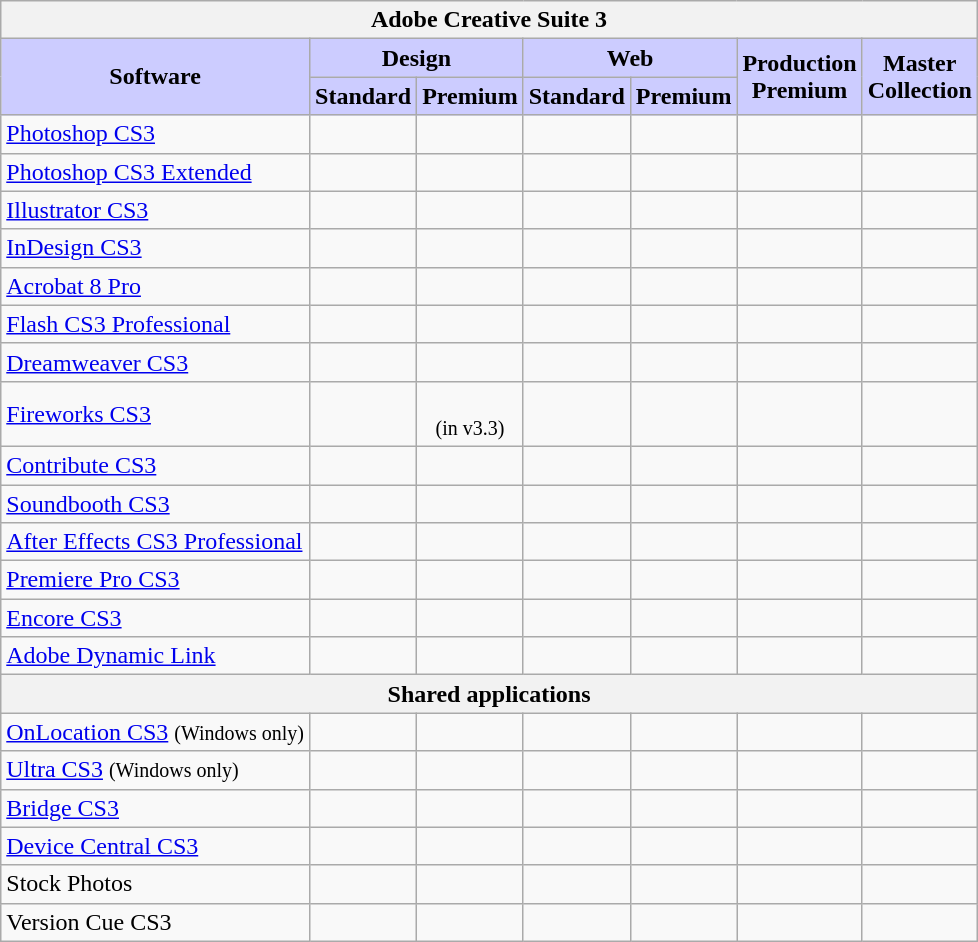<table class="wikitable collapsible collapsed">
<tr>
<th colspan="7">Adobe Creative Suite 3</th>
</tr>
<tr>
<th style="background:#ccf;" rowspan="2">Software</th>
<th colspan="2" style="background:#ccf;">Design</th>
<th colspan="2" style="background:#ccf;">Web</th>
<th style="background:#ccf;" rowspan="2">Production<br>Premium</th>
<th style="background:#ccf;" rowspan="2">Master<br>Collection</th>
</tr>
<tr>
<th style="background:#ccf;">Standard</th>
<th style="background:#ccf;">Premium</th>
<th style="background:#ccf;">Standard</th>
<th style="background:#ccf;">Premium</th>
</tr>
<tr>
<td><a href='#'>Photoshop CS3</a></td>
<td style="text-align: center;"></td>
<td></td>
<td></td>
<td></td>
<td></td>
<td></td>
</tr>
<tr>
<td><a href='#'>Photoshop CS3 Extended</a></td>
<td></td>
<td style="text-align: center;"></td>
<td></td>
<td style="text-align: center;"></td>
<td style="text-align: center;"></td>
<td style="text-align: center;"></td>
</tr>
<tr>
<td><a href='#'>Illustrator CS3</a></td>
<td style="text-align: center;"></td>
<td style="text-align: center;"></td>
<td></td>
<td style="text-align: center;"></td>
<td style="text-align: center;"></td>
<td style="text-align: center;"></td>
</tr>
<tr>
<td><a href='#'>InDesign CS3</a></td>
<td style="text-align: center;"></td>
<td style="text-align: center;"></td>
<td></td>
<td></td>
<td></td>
<td style="text-align: center;"></td>
</tr>
<tr>
<td><a href='#'>Acrobat 8 Pro</a></td>
<td style="text-align: center;"></td>
<td style="text-align: center;"></td>
<td></td>
<td style="text-align: center;"></td>
<td></td>
<td style="text-align: center;"></td>
</tr>
<tr>
<td><a href='#'>Flash CS3 Professional</a></td>
<td></td>
<td style="text-align: center;"></td>
<td style="text-align: center;"></td>
<td style="text-align: center;"></td>
<td style="text-align: center;"></td>
<td style="text-align: center;"></td>
</tr>
<tr>
<td><a href='#'>Dreamweaver CS3</a></td>
<td></td>
<td style="text-align: center;"></td>
<td style="text-align: center;"></td>
<td style="text-align: center;"></td>
<td></td>
<td style="text-align: center;"></td>
</tr>
<tr>
<td><a href='#'>Fireworks CS3</a></td>
<td></td>
<td style="text-align: center;"><br><small>(in v3.3)</small></td>
<td style="text-align: center;"></td>
<td style="text-align: center;"></td>
<td></td>
<td style="text-align: center;"></td>
</tr>
<tr>
<td><a href='#'>Contribute CS3</a></td>
<td></td>
<td></td>
<td style="text-align: center;"></td>
<td style="text-align: center;"></td>
<td></td>
<td style="text-align: center;"></td>
</tr>
<tr>
<td><a href='#'>Soundbooth CS3</a></td>
<td></td>
<td></td>
<td></td>
<td></td>
<td style="text-align: center;"></td>
<td style="text-align: center;"></td>
</tr>
<tr>
<td><a href='#'>After Effects CS3 Professional</a></td>
<td></td>
<td></td>
<td></td>
<td></td>
<td style="text-align: center;"></td>
<td style="text-align: center;"></td>
</tr>
<tr>
<td><a href='#'>Premiere Pro CS3</a></td>
<td></td>
<td></td>
<td></td>
<td></td>
<td style="text-align: center;"></td>
<td style="text-align: center;"></td>
</tr>
<tr>
<td><a href='#'>Encore CS3</a></td>
<td></td>
<td></td>
<td></td>
<td></td>
<td style="text-align: center;"></td>
<td style="text-align: center;"></td>
</tr>
<tr>
<td><a href='#'>Adobe Dynamic Link</a></td>
<td></td>
<td></td>
<td></td>
<td></td>
<td style="text-align: center;"></td>
<td style="text-align: center;"></td>
</tr>
<tr>
<th colspan="7">Shared applications</th>
</tr>
<tr>
<td><a href='#'>OnLocation CS3</a> <small>(Windows only)</small></td>
<td></td>
<td></td>
<td></td>
<td></td>
<td style="text-align: center;"></td>
<td style="text-align: center;"></td>
</tr>
<tr>
<td><a href='#'>Ultra CS3</a> <small>(Windows only)</small></td>
<td></td>
<td></td>
<td></td>
<td></td>
<td style="text-align: center;"></td>
<td style="text-align: center;"></td>
</tr>
<tr>
<td><a href='#'>Bridge CS3</a></td>
<td style="text-align: center;"></td>
<td style="text-align: center;"></td>
<td style="text-align: center;"></td>
<td style="text-align: center;"></td>
<td style="text-align: center;"></td>
<td style="text-align: center;"></td>
</tr>
<tr>
<td><a href='#'>Device Central CS3</a></td>
<td style="text-align: center;"></td>
<td style="text-align: center;"></td>
<td style="text-align: center;"></td>
<td style="text-align: center;"></td>
<td style="text-align: center;"></td>
<td style="text-align: center;"></td>
</tr>
<tr>
<td>Stock Photos</td>
<td style="text-align: center;"></td>
<td style="text-align: center;"></td>
<td style="text-align: center;"></td>
<td style="text-align: center;"></td>
<td style="text-align: center;"></td>
<td style="text-align: center;"></td>
</tr>
<tr>
<td>Version Cue CS3</td>
<td style="text-align: center;"></td>
<td style="text-align: center;"></td>
<td style="text-align: center;"></td>
<td style="text-align: center;"></td>
<td></td>
<td style="text-align: center;"></td>
</tr>
</table>
